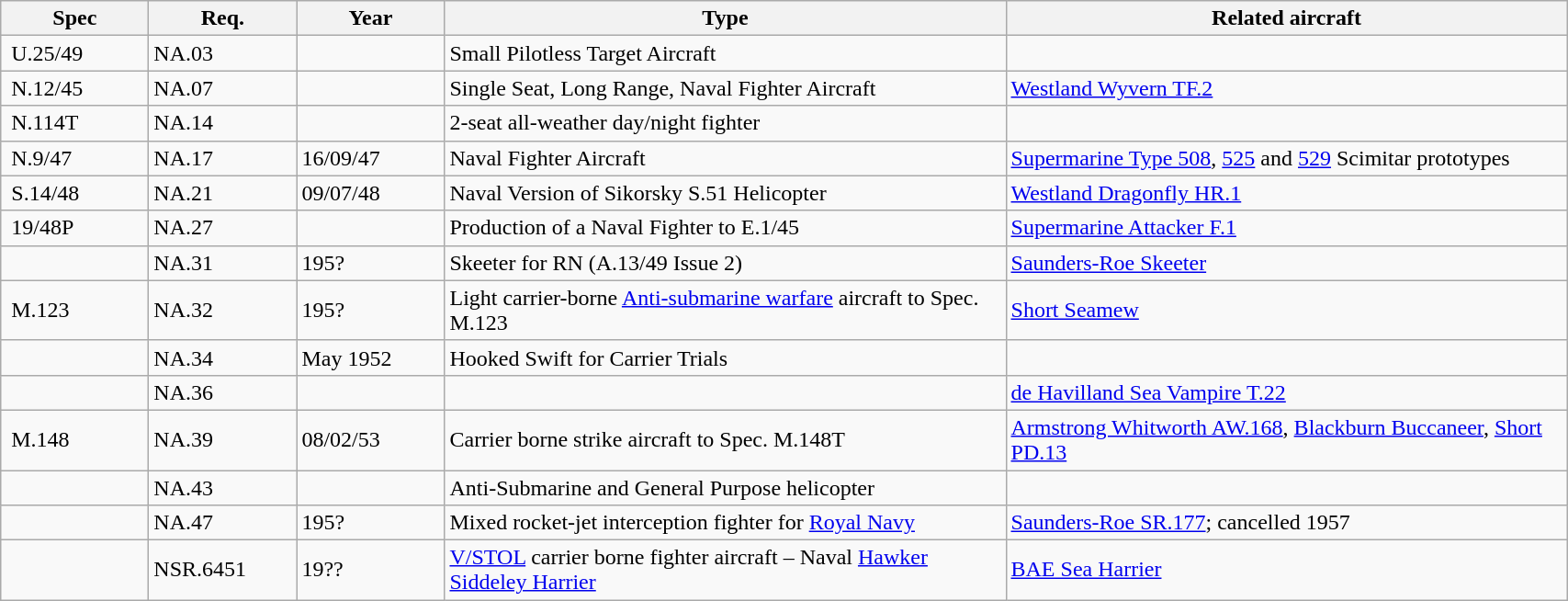<table class="wikitable">
<tr>
<th width=100>Spec</th>
<th width=100>Req.</th>
<th width=100>Year</th>
<th width=400>Type</th>
<th width=400>Related aircraft</th>
</tr>
<tr>
<td> U.25/49</td>
<td>NA.03</td>
<td></td>
<td>Small Pilotless Target Aircraft</td>
<td></td>
</tr>
<tr>
<td> N.12/45</td>
<td>NA.07</td>
<td></td>
<td>Single Seat, Long Range, Naval Fighter Aircraft</td>
<td><a href='#'>Westland Wyvern TF.2</a></td>
</tr>
<tr>
<td> N.114T</td>
<td>NA.14</td>
<td></td>
<td>2-seat all-weather day/night fighter</td>
<td></td>
</tr>
<tr>
<td> N.9/47</td>
<td>NA.17</td>
<td>16/09/47</td>
<td>Naval Fighter Aircraft</td>
<td><a href='#'>Supermarine Type 508</a>, <a href='#'>525</a> and <a href='#'>529</a> Scimitar prototypes</td>
</tr>
<tr>
<td> S.14/48</td>
<td>NA.21</td>
<td>09/07/48</td>
<td>Naval Version of Sikorsky S.51 Helicopter</td>
<td><a href='#'>Westland Dragonfly HR.1</a></td>
</tr>
<tr>
<td> 19/48P</td>
<td>NA.27</td>
<td></td>
<td>Production of a Naval Fighter to E.1/45</td>
<td><a href='#'>Supermarine Attacker F.1</a></td>
</tr>
<tr>
<td> </td>
<td>NA.31</td>
<td>195?</td>
<td>Skeeter for RN (A.13/49 Issue 2)</td>
<td><a href='#'>Saunders-Roe Skeeter</a></td>
</tr>
<tr>
<td> M.123</td>
<td>NA.32</td>
<td>195?</td>
<td>Light carrier-borne <a href='#'>Anti-submarine warfare</a> aircraft to Spec. M.123</td>
<td><a href='#'>Short Seamew</a></td>
</tr>
<tr>
<td> </td>
<td>NA.34</td>
<td>May 1952</td>
<td>Hooked Swift for Carrier Trials</td>
<td></td>
</tr>
<tr>
<td> </td>
<td>NA.36</td>
<td></td>
<td></td>
<td><a href='#'>de Havilland Sea Vampire T.22</a></td>
</tr>
<tr>
<td> M.148</td>
<td>NA.39</td>
<td>08/02/53</td>
<td>Carrier borne strike aircraft to Spec. M.148T</td>
<td><a href='#'>Armstrong Whitworth AW.168</a>, <a href='#'>Blackburn Buccaneer</a>, <a href='#'>Short PD.13</a></td>
</tr>
<tr>
<td> </td>
<td>NA.43</td>
<td></td>
<td>Anti-Submarine and General Purpose helicopter</td>
<td></td>
</tr>
<tr>
<td> </td>
<td>NA.47</td>
<td>195?</td>
<td>Mixed rocket-jet interception fighter for <a href='#'>Royal Navy</a></td>
<td><a href='#'>Saunders-Roe SR.177</a>; cancelled 1957</td>
</tr>
<tr>
<td> </td>
<td>NSR.6451</td>
<td>19??</td>
<td><a href='#'>V/STOL</a> carrier borne fighter aircraft – Naval <a href='#'>Hawker Siddeley Harrier</a></td>
<td><a href='#'>BAE Sea Harrier</a></td>
</tr>
</table>
